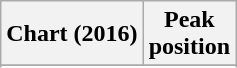<table class="wikitable plainrowheaders sortable">
<tr>
<th>Chart (2016)</th>
<th>Peak<br>position</th>
</tr>
<tr>
</tr>
<tr>
</tr>
</table>
